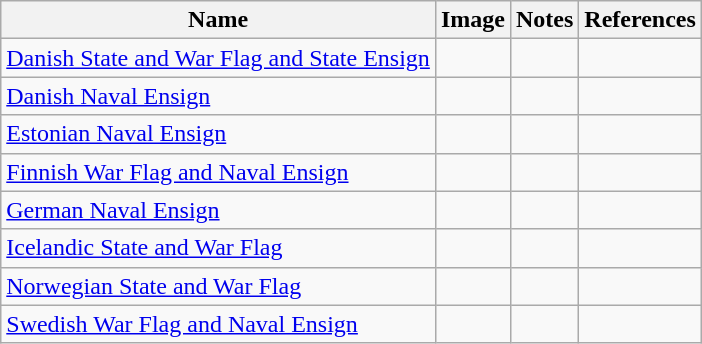<table class="wikitable">
<tr>
<th>Name</th>
<th>Image</th>
<th>Notes</th>
<th>References</th>
</tr>
<tr>
<td><a href='#'>Danish State and War Flag and State Ensign</a></td>
<td></td>
<td></td>
<td></td>
</tr>
<tr>
<td><a href='#'>Danish Naval Ensign</a></td>
<td></td>
<td></td>
<td></td>
</tr>
<tr>
<td><a href='#'>Estonian Naval Ensign</a></td>
<td></td>
<td></td>
<td></td>
</tr>
<tr>
<td><a href='#'>Finnish War Flag and Naval Ensign</a></td>
<td></td>
<td></td>
<td></td>
</tr>
<tr>
<td><a href='#'>German Naval Ensign</a></td>
<td></td>
<td></td>
<td></td>
</tr>
<tr>
<td><a href='#'>Icelandic State and War Flag</a></td>
<td></td>
<td></td>
<td></td>
</tr>
<tr>
<td><a href='#'>Norwegian State and War Flag</a></td>
<td></td>
<td></td>
<td></td>
</tr>
<tr>
<td><a href='#'>Swedish War Flag and Naval Ensign</a></td>
<td></td>
<td></td>
<td></td>
</tr>
</table>
